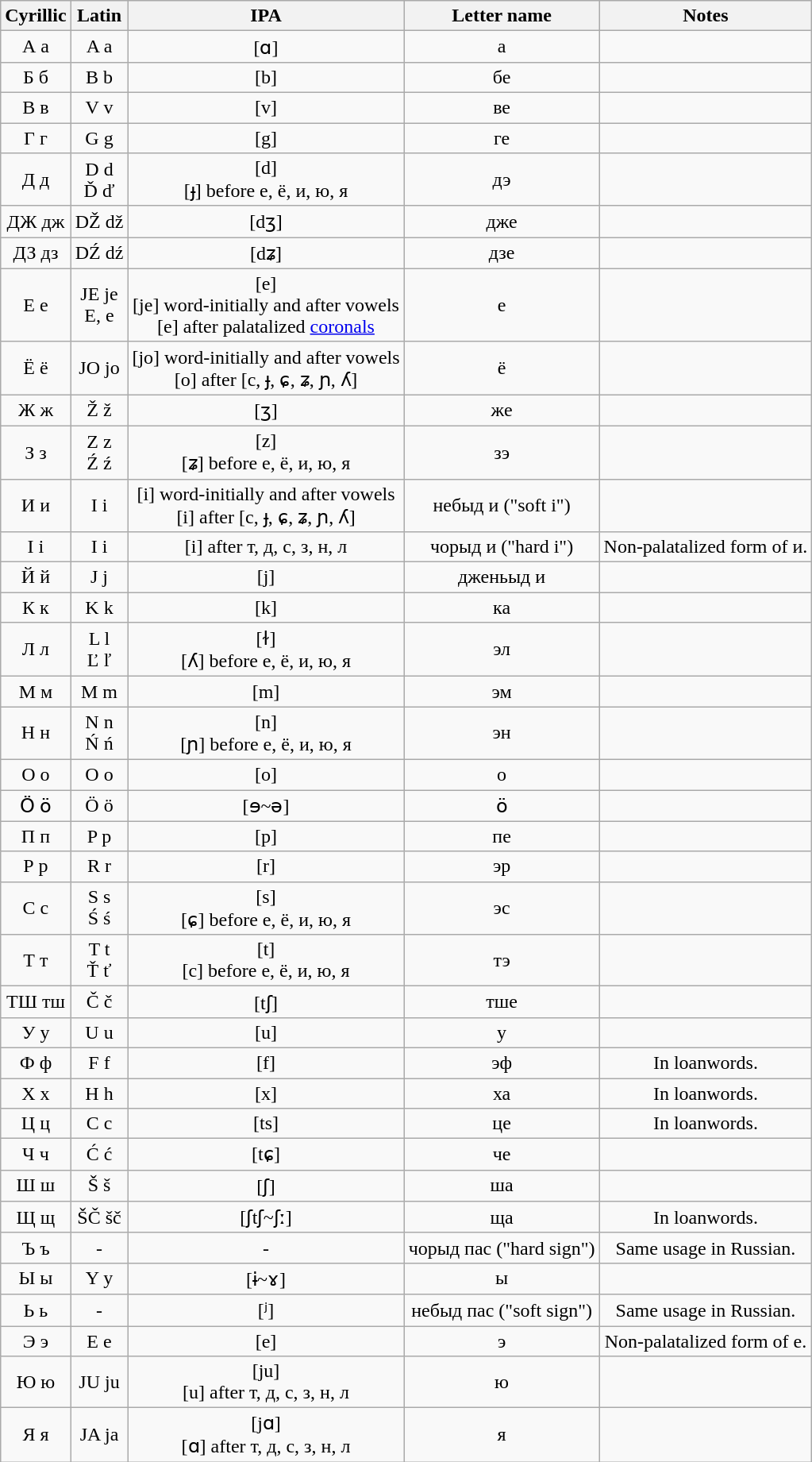<table class="wikitable" style="text-align:center">
<tr>
<th>Cyrillic</th>
<th>Latin</th>
<th>IPA</th>
<th>Letter name</th>
<th>Notes</th>
</tr>
<tr>
<td>А а</td>
<td>A a</td>
<td>[ɑ]</td>
<td>а</td>
<td></td>
</tr>
<tr>
<td>Б б</td>
<td>B b</td>
<td>[b]</td>
<td>бе</td>
<td></td>
</tr>
<tr>
<td>В в</td>
<td>V v</td>
<td>[v]</td>
<td>ве</td>
<td></td>
</tr>
<tr>
<td>Г г</td>
<td>G g</td>
<td>[g]</td>
<td>ге</td>
<td></td>
</tr>
<tr>
<td>Д д</td>
<td>D d<br>Ď ď</td>
<td>[d]<br>[ɟ] before е, ё, и, ю, я</td>
<td>дэ</td>
<td></td>
</tr>
<tr>
<td>ДЖ дж</td>
<td>DŽ dž</td>
<td>[dʒ]</td>
<td>дже</td>
</tr>
<tr>
<td>ДЗ дз</td>
<td>DŹ dź</td>
<td>[dʑ]</td>
<td>дзе</td>
<td></td>
</tr>
<tr>
<td>Е е</td>
<td>JE je<br>E, e</td>
<td>[e]<br>[je] word-initially and after vowels<br>[e] after palatalized <a href='#'>coronals</a></td>
<td>е</td>
<td></td>
</tr>
<tr>
<td>Ё ё</td>
<td>JO jo</td>
<td>[jo] word-initially and after vowels<br>[o] after [c, ɟ, ɕ, ʑ, ɲ, ʎ]</td>
<td>ё</td>
<td></td>
</tr>
<tr>
<td>Ж ж</td>
<td>Ž ž</td>
<td>[ʒ]</td>
<td>же</td>
<td></td>
</tr>
<tr>
<td>З з</td>
<td>Z z<br>Ź ź</td>
<td>[z]<br>[ʑ] before е, ё, и, ю, я</td>
<td>зэ</td>
<td></td>
</tr>
<tr>
<td>И и</td>
<td>I i</td>
<td>[i] word-initially and after vowels<br>[i] after [c, ɟ, ɕ, ʑ, ɲ, ʎ]</td>
<td>небыд и ("soft i")</td>
<td></td>
</tr>
<tr>
<td>І і</td>
<td>I i</td>
<td>[i] after т, д, с, з, н, л</td>
<td>чорыд и ("hard i")</td>
<td>Non-palatalized form of и.</td>
</tr>
<tr>
<td>Й й</td>
<td>J j</td>
<td>[j]</td>
<td>дженьыд и</td>
<td></td>
</tr>
<tr>
<td>К к</td>
<td>K k</td>
<td>[k]</td>
<td>ка</td>
<td></td>
</tr>
<tr>
<td>Л л</td>
<td>L l<br>Ľ ľ</td>
<td>[ɫ]<br>[ʎ] before е, ё, и, ю, я</td>
<td>эл</td>
<td></td>
</tr>
<tr>
<td>М м</td>
<td>M m</td>
<td>[m]</td>
<td>эм</td>
<td></td>
</tr>
<tr>
<td>Н н</td>
<td>N n<br>Ń ń</td>
<td>[n]<br>[ɲ] before е, ё, и, ю, я</td>
<td>эн</td>
<td></td>
</tr>
<tr>
<td>О о</td>
<td>O o</td>
<td>[o]</td>
<td>о</td>
<td></td>
</tr>
<tr>
<td>Ӧ ӧ</td>
<td>Ö ö</td>
<td>[ɘ~ə]</td>
<td>ӧ</td>
<td></td>
</tr>
<tr>
<td>П п</td>
<td>P p</td>
<td>[p]</td>
<td>пе</td>
<td></td>
</tr>
<tr>
<td>Р р</td>
<td>R r</td>
<td>[r]</td>
<td>эр</td>
<td></td>
</tr>
<tr>
<td>С с</td>
<td>S s<br>Ś ś</td>
<td>[s]<br>[ɕ] before е, ё, и, ю, я</td>
<td>эс</td>
<td></td>
</tr>
<tr>
<td>Т т</td>
<td>T t<br>Ť ť</td>
<td>[t]<br>[c] before е, ё, и, ю, я</td>
<td>тэ</td>
<td></td>
</tr>
<tr>
<td>ТШ тш</td>
<td>Č č</td>
<td>[tʃ]</td>
<td>тше</td>
<td></td>
</tr>
<tr>
<td>У у</td>
<td>U u</td>
<td>[u]</td>
<td>у</td>
<td></td>
</tr>
<tr>
<td>Ф ф</td>
<td>F f</td>
<td>[f]</td>
<td>эф</td>
<td>In loanwords.</td>
</tr>
<tr>
<td>Х х</td>
<td>H h</td>
<td>[x]</td>
<td>ха</td>
<td>In loanwords.</td>
</tr>
<tr>
<td>Ц ц</td>
<td>C c</td>
<td>[ts]</td>
<td>це</td>
<td>In loanwords.</td>
</tr>
<tr>
<td>Ч ч</td>
<td>Ć ć</td>
<td>[tɕ]</td>
<td>че</td>
<td></td>
</tr>
<tr>
<td>Ш ш</td>
<td>Š š</td>
<td>[ʃ]</td>
<td>ша</td>
<td></td>
</tr>
<tr>
<td>Щ щ</td>
<td>ŠČ šč</td>
<td>[ʃtʃ~ʃː]</td>
<td>ща</td>
<td>In loanwords.</td>
</tr>
<tr>
<td>Ъ ъ</td>
<td>-</td>
<td>-</td>
<td>чорыд пас ("hard sign")</td>
<td>Same usage in Russian.</td>
</tr>
<tr>
<td>Ы ы</td>
<td>Y y</td>
<td>[ɨ~ɤ]</td>
<td>ы</td>
<td></td>
</tr>
<tr>
<td>Ь ь</td>
<td>-</td>
<td>[ʲ]</td>
<td>небыд пас ("soft sign")</td>
<td>Same usage in Russian.</td>
</tr>
<tr>
<td>Э э</td>
<td>E e</td>
<td>[e]</td>
<td>э</td>
<td>Non-palatalized form of е.</td>
</tr>
<tr>
<td>Ю ю</td>
<td>JU ju</td>
<td>[ju]<br>[u] after т, д, с, з, н, л</td>
<td>ю</td>
<td></td>
</tr>
<tr>
<td>Я я</td>
<td>JA ja</td>
<td>[jɑ]<br>[ɑ] after т, д, с, з, н, л</td>
<td>я</td>
<td></td>
</tr>
</table>
